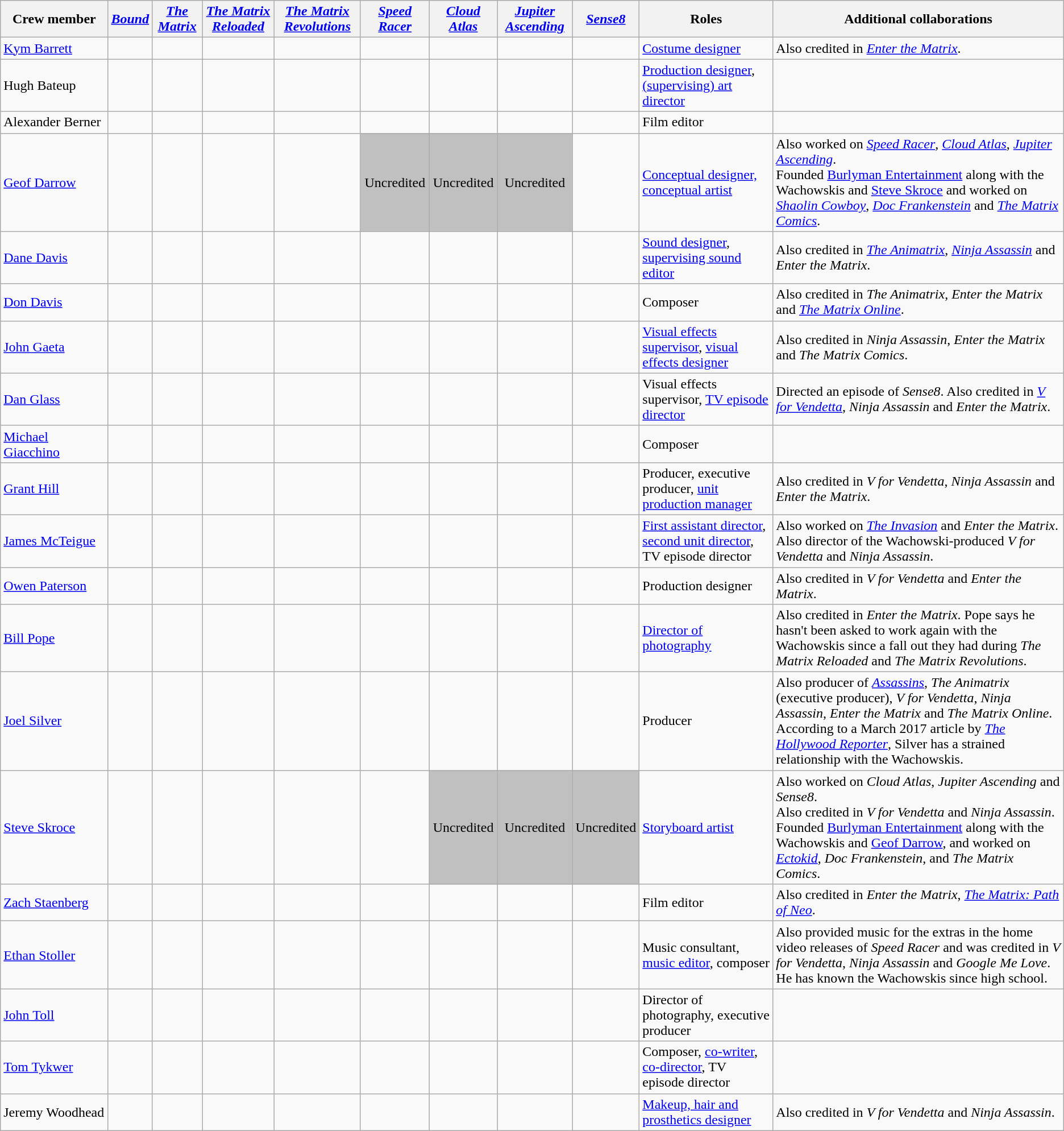<table class="wikitable collapsible collapsed">
<tr>
<th rowspan="">Crew member</th>
<th rowspan=""><em><a href='#'>Bound</a></em></th>
<th rowspan=""><em><a href='#'>The Matrix</a></em></th>
<th rowspan=""><em><a href='#'>The Matrix Reloaded</a></em></th>
<th rowspan=""><em><a href='#'>The Matrix Revolutions</a></em></th>
<th rowspan=""><em><a href='#'>Speed Racer</a></em></th>
<th rowspan=""><em><a href='#'>Cloud Atlas</a></em></th>
<th rowspan=""><em><a href='#'>Jupiter Ascending</a></em></th>
<th rowspan=""><em><a href='#'>Sense8</a></em></th>
<th rowspan="">Roles</th>
<th rowspan="">Additional collaborations</th>
</tr>
<tr>
<td><a href='#'>Kym Barrett</a></td>
<td></td>
<td></td>
<td></td>
<td></td>
<td></td>
<td></td>
<td></td>
<td></td>
<td><a href='#'>Costume designer</a></td>
<td>Also credited in <em><a href='#'>Enter the Matrix</a></em>.</td>
</tr>
<tr>
<td>Hugh Bateup</td>
<td></td>
<td></td>
<td></td>
<td></td>
<td></td>
<td></td>
<td></td>
<td></td>
<td><a href='#'>Production designer</a>, <a href='#'>(supervising) art director</a></td>
<td></td>
</tr>
<tr>
<td>Alexander Berner</td>
<td></td>
<td></td>
<td></td>
<td></td>
<td></td>
<td></td>
<td></td>
<td></td>
<td>Film editor</td>
<td></td>
</tr>
<tr>
<td><a href='#'>Geof Darrow</a></td>
<td></td>
<td></td>
<td></td>
<td></td>
<td style="background: silver; text-align: center">Uncredited</td>
<td style="background: silver; text-align: center">Uncredited</td>
<td style="background: silver; text-align: center">Uncredited</td>
<td></td>
<td><a href='#'>Conceptual designer, conceptual artist</a></td>
<td>Also worked on <em><a href='#'>Speed Racer</a></em>, <em><a href='#'>Cloud Atlas</a></em>, <em><a href='#'>Jupiter Ascending</a></em>.<br>Founded <a href='#'>Burlyman Entertainment</a> along with the Wachowskis and <a href='#'>Steve Skroce</a> and worked on <em><a href='#'>Shaolin Cowboy</a></em>, <em><a href='#'>Doc Frankenstein</a></em> and <em><a href='#'>The Matrix Comics</a></em>.</td>
</tr>
<tr>
<td><a href='#'>Dane Davis</a></td>
<td></td>
<td></td>
<td></td>
<td></td>
<td></td>
<td></td>
<td></td>
<td></td>
<td><a href='#'>Sound designer</a>, <a href='#'>supervising sound editor</a></td>
<td>Also credited in <em><a href='#'>The Animatrix</a></em>, <em><a href='#'>Ninja Assassin</a></em> and <em>Enter the Matrix</em>.</td>
</tr>
<tr>
<td><a href='#'>Don Davis</a></td>
<td></td>
<td></td>
<td></td>
<td></td>
<td></td>
<td></td>
<td></td>
<td></td>
<td>Composer</td>
<td>Also credited in <em>The Animatrix</em>, <em>Enter the Matrix</em> and <em><a href='#'>The Matrix Online</a></em>.</td>
</tr>
<tr>
<td><a href='#'>John Gaeta</a></td>
<td></td>
<td></td>
<td></td>
<td></td>
<td></td>
<td></td>
<td></td>
<td></td>
<td><a href='#'>Visual effects supervisor</a>, <a href='#'>visual effects designer</a></td>
<td>Also credited in <em>Ninja Assassin</em>, <em>Enter the Matrix</em> and <em>The Matrix Comics</em>.</td>
</tr>
<tr>
<td><a href='#'>Dan Glass</a></td>
<td></td>
<td></td>
<td></td>
<td></td>
<td></td>
<td></td>
<td></td>
<td></td>
<td>Visual effects supervisor, <a href='#'>TV episode director</a></td>
<td>Directed an episode of <em>Sense8</em>. Also credited in <em><a href='#'>V for Vendetta</a></em>, <em>Ninja Assassin</em> and <em>Enter the Matrix</em>.</td>
</tr>
<tr>
<td><a href='#'>Michael Giacchino</a></td>
<td></td>
<td></td>
<td></td>
<td></td>
<td></td>
<td></td>
<td></td>
<td></td>
<td>Composer</td>
<td></td>
</tr>
<tr>
<td><a href='#'>Grant Hill</a></td>
<td></td>
<td></td>
<td></td>
<td></td>
<td></td>
<td></td>
<td></td>
<td></td>
<td>Producer, executive producer, <a href='#'>unit production manager</a></td>
<td>Also credited in <em>V for Vendetta</em>, <em>Ninja Assassin</em> and <em>Enter the Matrix</em>.</td>
</tr>
<tr>
<td><a href='#'>James McTeigue</a></td>
<td></td>
<td></td>
<td></td>
<td></td>
<td></td>
<td></td>
<td></td>
<td></td>
<td><a href='#'>First assistant director</a>, <a href='#'>second unit director</a>, TV episode director</td>
<td>Also worked on <em><a href='#'>The Invasion</a></em> and <em>Enter the Matrix</em>.<br>Also director of the Wachowski-produced <em>V for Vendetta</em> and <em>Ninja Assassin</em>.</td>
</tr>
<tr>
<td><a href='#'>Owen Paterson</a></td>
<td></td>
<td></td>
<td></td>
<td></td>
<td></td>
<td></td>
<td></td>
<td></td>
<td>Production designer</td>
<td>Also credited in <em>V for Vendetta</em> and <em>Enter the Matrix</em>.</td>
</tr>
<tr>
<td><a href='#'>Bill Pope</a></td>
<td></td>
<td></td>
<td></td>
<td></td>
<td></td>
<td></td>
<td></td>
<td></td>
<td><a href='#'>Director of photography</a></td>
<td>Also credited in <em>Enter the Matrix</em>. Pope says he hasn't been asked to work again with the Wachowskis since a fall out they had during <em>The Matrix Reloaded</em> and <em>The Matrix Revolutions</em>.</td>
</tr>
<tr>
<td><a href='#'>Joel Silver</a></td>
<td></td>
<td></td>
<td></td>
<td></td>
<td></td>
<td></td>
<td></td>
<td></td>
<td>Producer</td>
<td>Also producer of <em><a href='#'>Assassins</a></em>, <em>The Animatrix</em> (executive producer), <em>V for Vendetta</em>, <em>Ninja Assassin</em>, <em>Enter the Matrix</em> and <em>The Matrix Online</em>.<br>According to a March 2017 article by <em><a href='#'>The Hollywood Reporter</a></em>, Silver has a strained relationship with the Wachowskis.</td>
</tr>
<tr>
<td><a href='#'>Steve Skroce</a></td>
<td></td>
<td></td>
<td></td>
<td></td>
<td></td>
<td style="background: silver; text-align: center">Uncredited</td>
<td style="background: silver; text-align: center">Uncredited</td>
<td style="background: silver; text-align: center">Uncredited</td>
<td><a href='#'>Storyboard artist</a></td>
<td>Also worked on <em>Cloud Atlas</em>, <em>Jupiter Ascending</em> and <em>Sense8</em>.<br>Also credited in <em>V for Vendetta</em> and <em>Ninja Assassin</em>. Founded <a href='#'>Burlyman Entertainment</a> along with the Wachowskis and <a href='#'>Geof Darrow</a>, and worked on <em><a href='#'>Ectokid</a></em>, <em>Doc Frankenstein</em>, and <em>The Matrix Comics</em>.</td>
</tr>
<tr>
<td><a href='#'>Zach Staenberg</a></td>
<td></td>
<td></td>
<td></td>
<td></td>
<td></td>
<td></td>
<td></td>
<td></td>
<td>Film editor</td>
<td>Also credited in <em>Enter the Matrix</em>, <em><a href='#'>The Matrix: Path of Neo</a></em>.</td>
</tr>
<tr>
<td><a href='#'>Ethan Stoller</a></td>
<td></td>
<td></td>
<td></td>
<td></td>
<td></td>
<td></td>
<td></td>
<td></td>
<td>Music consultant, <a href='#'>music editor</a>, composer</td>
<td>Also provided music for the extras in the home video releases of <em>Speed Racer</em> and was credited in <em>V for Vendetta</em>, <em>Ninja Assassin</em> and <em>Google Me Love</em>.<br>He has known the Wachowskis since high school.</td>
</tr>
<tr>
<td><a href='#'>John Toll</a></td>
<td></td>
<td></td>
<td></td>
<td></td>
<td></td>
<td></td>
<td></td>
<td></td>
<td>Director of photography, executive producer</td>
<td></td>
</tr>
<tr>
<td><a href='#'>Tom Tykwer</a></td>
<td></td>
<td></td>
<td></td>
<td></td>
<td></td>
<td></td>
<td></td>
<td></td>
<td>Composer, <a href='#'>co-writer</a>, <a href='#'>co-director</a>, TV episode director</td>
<td></td>
</tr>
<tr>
<td nowrap>Jeremy Woodhead</td>
<td></td>
<td></td>
<td></td>
<td></td>
<td></td>
<td></td>
<td></td>
<td></td>
<td><a href='#'>Makeup, hair and prosthetics designer</a></td>
<td>Also credited in <em>V for Vendetta</em> and <em>Ninja Assassin</em>.</td>
</tr>
</table>
